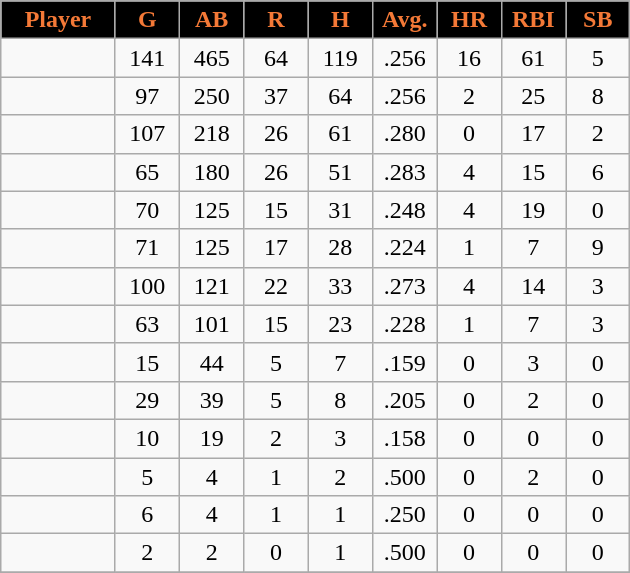<table class="wikitable sortable">
<tr>
<th style="background:black;color:#f47937;" width="16%">Player</th>
<th style="background:black;color:#f47937;" width="9%">G</th>
<th style="background:black;color:#f47937;" width="9%">AB</th>
<th style="background:black;color:#f47937;" width="9%">R</th>
<th style="background:black;color:#f47937;" width="9%">H</th>
<th style="background:black;color:#f47937;" width="9%">Avg.</th>
<th style="background:black;color:#f47937;" width="9%">HR</th>
<th style="background:black;color:#f47937;" width="9%">RBI</th>
<th style="background:black;color:#f47937;" width="9%">SB</th>
</tr>
<tr align="center">
<td></td>
<td>141</td>
<td>465</td>
<td>64</td>
<td>119</td>
<td>.256</td>
<td>16</td>
<td>61</td>
<td>5</td>
</tr>
<tr align="center">
<td></td>
<td>97</td>
<td>250</td>
<td>37</td>
<td>64</td>
<td>.256</td>
<td>2</td>
<td>25</td>
<td>8</td>
</tr>
<tr align="center">
<td></td>
<td>107</td>
<td>218</td>
<td>26</td>
<td>61</td>
<td>.280</td>
<td>0</td>
<td>17</td>
<td>2</td>
</tr>
<tr align="center">
<td></td>
<td>65</td>
<td>180</td>
<td>26</td>
<td>51</td>
<td>.283</td>
<td>4</td>
<td>15</td>
<td>6</td>
</tr>
<tr align="center">
<td></td>
<td>70</td>
<td>125</td>
<td>15</td>
<td>31</td>
<td>.248</td>
<td>4</td>
<td>19</td>
<td>0</td>
</tr>
<tr align="center">
<td></td>
<td>71</td>
<td>125</td>
<td>17</td>
<td>28</td>
<td>.224</td>
<td>1</td>
<td>7</td>
<td>9</td>
</tr>
<tr align="center">
<td></td>
<td>100</td>
<td>121</td>
<td>22</td>
<td>33</td>
<td>.273</td>
<td>4</td>
<td>14</td>
<td>3</td>
</tr>
<tr align="center">
<td></td>
<td>63</td>
<td>101</td>
<td>15</td>
<td>23</td>
<td>.228</td>
<td>1</td>
<td>7</td>
<td>3</td>
</tr>
<tr align="center">
<td></td>
<td>15</td>
<td>44</td>
<td>5</td>
<td>7</td>
<td>.159</td>
<td>0</td>
<td>3</td>
<td>0</td>
</tr>
<tr align="center">
<td></td>
<td>29</td>
<td>39</td>
<td>5</td>
<td>8</td>
<td>.205</td>
<td>0</td>
<td>2</td>
<td>0</td>
</tr>
<tr align="center">
<td></td>
<td>10</td>
<td>19</td>
<td>2</td>
<td>3</td>
<td>.158</td>
<td>0</td>
<td>0</td>
<td>0</td>
</tr>
<tr align="center">
<td></td>
<td>5</td>
<td>4</td>
<td>1</td>
<td>2</td>
<td>.500</td>
<td>0</td>
<td>2</td>
<td>0</td>
</tr>
<tr align="center">
<td></td>
<td>6</td>
<td>4</td>
<td>1</td>
<td>1</td>
<td>.250</td>
<td>0</td>
<td>0</td>
<td>0</td>
</tr>
<tr align="center">
<td></td>
<td>2</td>
<td>2</td>
<td>0</td>
<td>1</td>
<td>.500</td>
<td>0</td>
<td>0</td>
<td>0</td>
</tr>
<tr align="center">
</tr>
</table>
